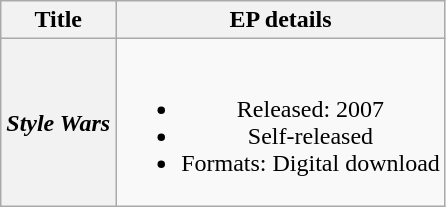<table class="wikitable plainrowheaders" style="text-align:center;">
<tr>
<th scope="col">Title</th>
<th scope="col">EP details</th>
</tr>
<tr>
<th scope="row"><em>Style Wars</em></th>
<td><br><ul><li>Released: 2007</li><li>Self-released</li><li>Formats: Digital download</li></ul></td>
</tr>
</table>
